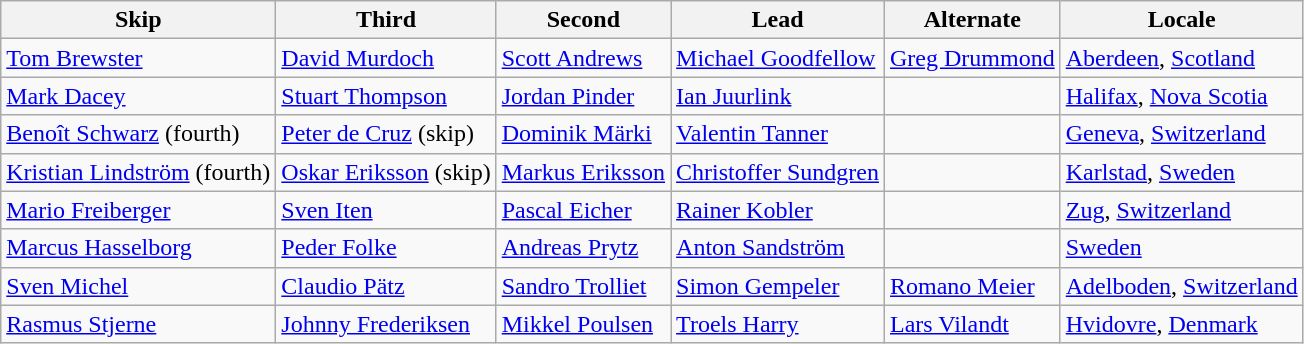<table class=wikitable>
<tr>
<th>Skip</th>
<th>Third</th>
<th>Second</th>
<th>Lead</th>
<th>Alternate</th>
<th>Locale</th>
</tr>
<tr>
<td><a href='#'>Tom Brewster</a></td>
<td><a href='#'>David Murdoch</a></td>
<td><a href='#'>Scott Andrews</a></td>
<td><a href='#'>Michael Goodfellow</a></td>
<td><a href='#'>Greg Drummond</a></td>
<td> <a href='#'>Aberdeen</a>, <a href='#'>Scotland</a></td>
</tr>
<tr>
<td><a href='#'>Mark Dacey</a></td>
<td><a href='#'>Stuart Thompson</a></td>
<td><a href='#'>Jordan Pinder</a></td>
<td><a href='#'>Ian Juurlink</a></td>
<td></td>
<td> <a href='#'>Halifax</a>, <a href='#'>Nova Scotia</a></td>
</tr>
<tr>
<td><a href='#'>Benoît Schwarz</a> (fourth)</td>
<td><a href='#'>Peter de Cruz</a> (skip)</td>
<td><a href='#'>Dominik Märki</a></td>
<td><a href='#'>Valentin Tanner</a></td>
<td></td>
<td> <a href='#'>Geneva</a>, <a href='#'>Switzerland</a></td>
</tr>
<tr>
<td><a href='#'>Kristian Lindström</a> (fourth)</td>
<td><a href='#'>Oskar Eriksson</a> (skip)</td>
<td><a href='#'>Markus Eriksson</a></td>
<td><a href='#'>Christoffer Sundgren</a></td>
<td></td>
<td> <a href='#'>Karlstad</a>, <a href='#'>Sweden</a></td>
</tr>
<tr>
<td><a href='#'>Mario Freiberger</a></td>
<td><a href='#'>Sven Iten</a></td>
<td><a href='#'>Pascal Eicher</a></td>
<td><a href='#'>Rainer Kobler</a></td>
<td></td>
<td> <a href='#'>Zug</a>, <a href='#'>Switzerland</a></td>
</tr>
<tr>
<td><a href='#'>Marcus Hasselborg</a></td>
<td><a href='#'>Peder Folke</a></td>
<td><a href='#'>Andreas Prytz</a></td>
<td><a href='#'>Anton Sandström</a></td>
<td></td>
<td> <a href='#'>Sweden</a></td>
</tr>
<tr>
<td><a href='#'>Sven Michel</a></td>
<td><a href='#'>Claudio Pätz</a></td>
<td><a href='#'>Sandro Trolliet</a></td>
<td><a href='#'>Simon Gempeler</a></td>
<td><a href='#'>Romano Meier</a></td>
<td> <a href='#'>Adelboden</a>, <a href='#'>Switzerland</a></td>
</tr>
<tr>
<td><a href='#'>Rasmus Stjerne</a></td>
<td><a href='#'>Johnny Frederiksen</a></td>
<td><a href='#'>Mikkel Poulsen</a></td>
<td><a href='#'>Troels Harry</a></td>
<td><a href='#'>Lars Vilandt</a></td>
<td> <a href='#'>Hvidovre</a>, <a href='#'>Denmark</a></td>
</tr>
</table>
